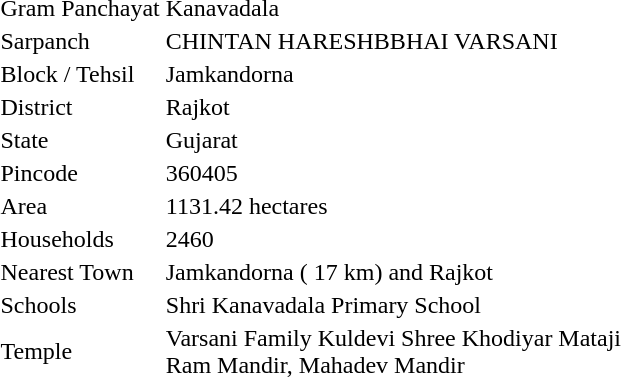<table class="sortable">
<tr>
<td>Gram Panchayat</td>
<td>Kanavadala</td>
</tr>
<tr>
<td>Sarpanch</td>
<td>CHINTAN HARESHBBHAI VARSANI</td>
</tr>
<tr>
<td>Block / Tehsil</td>
<td>Jamkandorna</td>
</tr>
<tr>
<td>District</td>
<td>Rajkot</td>
</tr>
<tr>
<td>State</td>
<td>Gujarat</td>
</tr>
<tr>
<td>Pincode</td>
<td>360405</td>
</tr>
<tr>
<td>Area</td>
<td>1131.42 hectares</td>
</tr>
<tr>
<td>Households</td>
<td>2460</td>
</tr>
<tr>
<td>Nearest Town</td>
<td>Jamkandorna ( 17 km) and Rajkot</td>
</tr>
<tr>
<td>Schools</td>
<td>Shri Kanavadala Primary School</td>
</tr>
<tr>
<td>Temple</td>
<td>Varsani Family Kuldevi Shree Khodiyar Mataji<br>Ram Mandir, Mahadev Mandir</td>
</tr>
</table>
